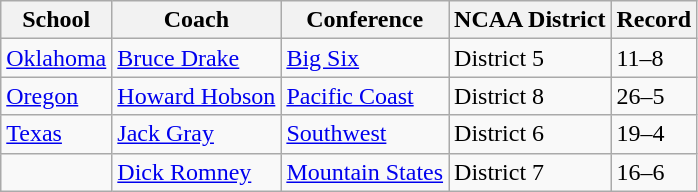<table class="wikitable sortable">
<tr>
<th>School</th>
<th>Coach</th>
<th>Conference</th>
<th>NCAA District</th>
<th>Record</th>
</tr>
<tr>
<td><a href='#'>Oklahoma</a></td>
<td><a href='#'>Bruce Drake</a></td>
<td><a href='#'>Big Six</a></td>
<td>District 5</td>
<td>11–8</td>
</tr>
<tr>
<td><a href='#'>Oregon</a></td>
<td><a href='#'>Howard Hobson</a></td>
<td><a href='#'>Pacific Coast</a></td>
<td>District 8</td>
<td>26–5</td>
</tr>
<tr>
<td><a href='#'>Texas</a></td>
<td><a href='#'>Jack Gray</a></td>
<td><a href='#'>Southwest</a></td>
<td>District 6</td>
<td>19–4</td>
</tr>
<tr>
<td></td>
<td><a href='#'>Dick Romney</a></td>
<td><a href='#'>Mountain States</a></td>
<td>District 7</td>
<td>16–6</td>
</tr>
</table>
